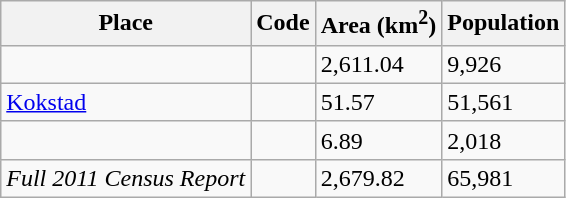<table class="wikitable sortable">
<tr>
<th>Place</th>
<th>Code</th>
<th>Area (km<sup>2</sup>)</th>
<th>Population</th>
</tr>
<tr>
<td></td>
<td></td>
<td>2,611.04</td>
<td>9,926</td>
</tr>
<tr>
<td><a href='#'>Kokstad</a></td>
<td></td>
<td>51.57</td>
<td>51,561</td>
</tr>
<tr>
<td></td>
<td></td>
<td>6.89</td>
<td>2,018</td>
</tr>
<tr>
<td><em>Full 2011 Census Report</em></td>
<td></td>
<td>2,679.82</td>
<td>65,981</td>
</tr>
</table>
